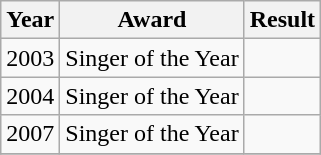<table class="wikitable">
<tr>
<th>Year</th>
<th>Award</th>
<th>Result</th>
</tr>
<tr>
<td>2003</td>
<td>Singer of the Year</td>
<td></td>
</tr>
<tr>
<td>2004</td>
<td>Singer of the Year</td>
<td></td>
</tr>
<tr>
<td>2007</td>
<td>Singer of the Year</td>
<td></td>
</tr>
<tr>
</tr>
</table>
